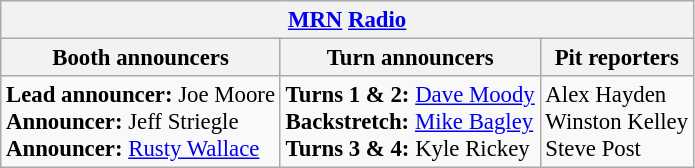<table class="wikitable" style="font-size: 95%;">
<tr>
<th colspan="3"><a href='#'>MRN</a> <a href='#'>Radio</a></th>
</tr>
<tr>
<th>Booth announcers</th>
<th>Turn announcers</th>
<th>Pit reporters</th>
</tr>
<tr>
<td><strong>Lead announcer:</strong> Joe Moore<br><strong>Announcer:</strong> Jeff Striegle<br><strong>Announcer:</strong> <a href='#'>Rusty Wallace</a></td>
<td><strong>Turns 1 & 2:</strong> <a href='#'>Dave Moody</a><br><strong>Backstretch:</strong> <a href='#'>Mike Bagley</a><br><strong>Turns 3 & 4:</strong> Kyle Rickey</td>
<td>Alex Hayden<br>Winston Kelley<br>Steve Post</td>
</tr>
</table>
